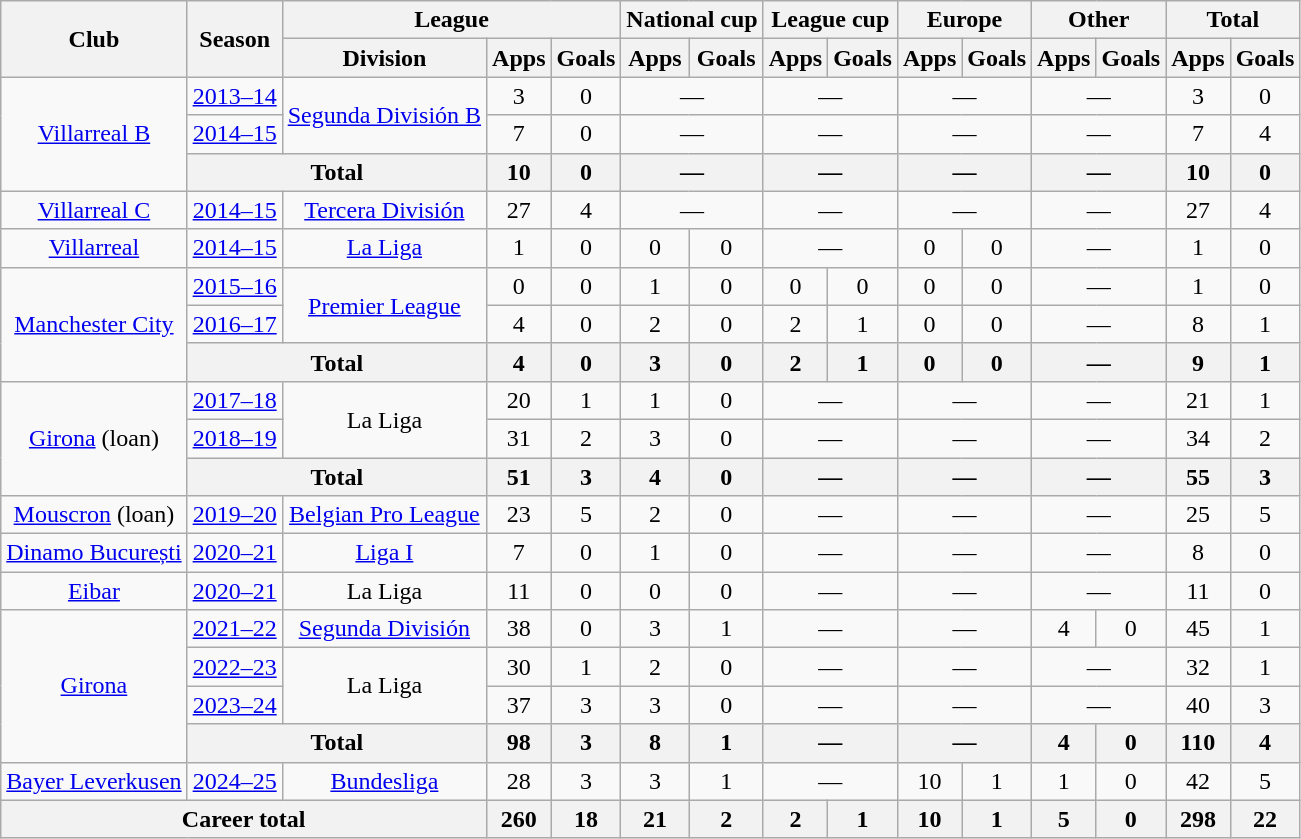<table class="wikitable" style="text-align:center">
<tr>
<th rowspan="2">Club</th>
<th rowspan="2">Season</th>
<th colspan="3">League</th>
<th colspan="2">National cup</th>
<th colspan="2">League cup</th>
<th colspan="2">Europe</th>
<th colspan="2">Other</th>
<th colspan="2">Total</th>
</tr>
<tr>
<th>Division</th>
<th>Apps</th>
<th>Goals</th>
<th>Apps</th>
<th>Goals</th>
<th>Apps</th>
<th>Goals</th>
<th>Apps</th>
<th>Goals</th>
<th>Apps</th>
<th>Goals</th>
<th>Apps</th>
<th>Goals</th>
</tr>
<tr>
<td rowspan="3"><a href='#'>Villarreal B</a></td>
<td><a href='#'>2013–14</a></td>
<td rowspan="2"><a href='#'>Segunda División B</a></td>
<td>3</td>
<td>0</td>
<td colspan="2">—</td>
<td colspan="2">—</td>
<td colspan="2">—</td>
<td colspan="2">—</td>
<td>3</td>
<td>0</td>
</tr>
<tr>
<td><a href='#'>2014–15</a></td>
<td>7</td>
<td>0</td>
<td colspan="2">—</td>
<td colspan="2">—</td>
<td colspan="2">—</td>
<td colspan="2">—</td>
<td>7</td>
<td>4</td>
</tr>
<tr>
<th colspan="2">Total</th>
<th>10</th>
<th>0</th>
<th colspan="2">—</th>
<th colspan="2">—</th>
<th colspan="2">—</th>
<th colspan="2">—</th>
<th>10</th>
<th>0</th>
</tr>
<tr>
<td><a href='#'>Villarreal C</a></td>
<td><a href='#'>2014–15</a></td>
<td><a href='#'>Tercera División</a></td>
<td>27</td>
<td>4</td>
<td colspan="2">—</td>
<td colspan="2">—</td>
<td colspan="2">—</td>
<td colspan="2">—</td>
<td>27</td>
<td>4</td>
</tr>
<tr>
<td><a href='#'>Villarreal</a></td>
<td><a href='#'>2014–15</a></td>
<td><a href='#'>La Liga</a></td>
<td>1</td>
<td>0</td>
<td>0</td>
<td>0</td>
<td colspan="2">—</td>
<td>0</td>
<td>0</td>
<td colspan="2">—</td>
<td>1</td>
<td>0</td>
</tr>
<tr>
<td rowspan="3"><a href='#'>Manchester City</a></td>
<td><a href='#'>2015–16</a></td>
<td rowspan="2"><a href='#'>Premier League</a></td>
<td>0</td>
<td>0</td>
<td>1</td>
<td>0</td>
<td>0</td>
<td>0</td>
<td>0</td>
<td>0</td>
<td colspan="2">—</td>
<td>1</td>
<td>0</td>
</tr>
<tr>
<td><a href='#'>2016–17</a></td>
<td>4</td>
<td>0</td>
<td>2</td>
<td>0</td>
<td>2</td>
<td>1</td>
<td>0</td>
<td>0</td>
<td colspan="2">—</td>
<td>8</td>
<td>1</td>
</tr>
<tr>
<th colspan="2">Total</th>
<th>4</th>
<th>0</th>
<th>3</th>
<th>0</th>
<th>2</th>
<th>1</th>
<th>0</th>
<th>0</th>
<th colspan="2">—</th>
<th>9</th>
<th>1</th>
</tr>
<tr>
<td rowspan="3"><a href='#'>Girona</a> (loan)</td>
<td><a href='#'>2017–18</a></td>
<td rowspan="2">La Liga</td>
<td>20</td>
<td>1</td>
<td>1</td>
<td>0</td>
<td colspan="2">—</td>
<td colspan="2">—</td>
<td colspan="2">—</td>
<td>21</td>
<td>1</td>
</tr>
<tr>
<td><a href='#'>2018–19</a></td>
<td>31</td>
<td>2</td>
<td>3</td>
<td>0</td>
<td colspan="2">—</td>
<td colspan="2">—</td>
<td colspan="2">—</td>
<td>34</td>
<td>2</td>
</tr>
<tr>
<th colspan="2">Total</th>
<th>51</th>
<th>3</th>
<th>4</th>
<th>0</th>
<th colspan="2">—</th>
<th colspan="2">—</th>
<th colspan="2">—</th>
<th>55</th>
<th>3</th>
</tr>
<tr>
<td><a href='#'>Mouscron</a> (loan)</td>
<td><a href='#'>2019–20</a></td>
<td><a href='#'>Belgian Pro League</a></td>
<td>23</td>
<td>5</td>
<td>2</td>
<td>0</td>
<td colspan="2">—</td>
<td colspan="2">—</td>
<td colspan="2">—</td>
<td>25</td>
<td>5</td>
</tr>
<tr>
<td><a href='#'>Dinamo București</a></td>
<td><a href='#'>2020–21</a></td>
<td><a href='#'>Liga I</a></td>
<td>7</td>
<td>0</td>
<td>1</td>
<td>0</td>
<td colspan="2">—</td>
<td colspan="2">—</td>
<td colspan="2">—</td>
<td>8</td>
<td>0</td>
</tr>
<tr>
<td><a href='#'>Eibar</a></td>
<td><a href='#'>2020–21</a></td>
<td>La Liga</td>
<td>11</td>
<td>0</td>
<td>0</td>
<td>0</td>
<td colspan="2">—</td>
<td colspan="2">—</td>
<td colspan="2">—</td>
<td>11</td>
<td>0</td>
</tr>
<tr>
<td rowspan="4"><a href='#'>Girona</a></td>
<td><a href='#'>2021–22</a></td>
<td><a href='#'>Segunda División</a></td>
<td>38</td>
<td>0</td>
<td>3</td>
<td>1</td>
<td colspan="2">—</td>
<td colspan="2">—</td>
<td>4</td>
<td>0</td>
<td>45</td>
<td>1</td>
</tr>
<tr>
<td><a href='#'>2022–23</a></td>
<td rowspan="2">La Liga</td>
<td>30</td>
<td>1</td>
<td>2</td>
<td>0</td>
<td colspan="2">—</td>
<td colspan="2">—</td>
<td colspan="2">—</td>
<td>32</td>
<td>1</td>
</tr>
<tr>
<td><a href='#'>2023–24</a></td>
<td>37</td>
<td>3</td>
<td>3</td>
<td>0</td>
<td colspan="2">—</td>
<td colspan="2">—</td>
<td colspan="2">—</td>
<td>40</td>
<td>3</td>
</tr>
<tr>
<th colspan="2">Total</th>
<th>98</th>
<th>3</th>
<th>8</th>
<th>1</th>
<th colspan="2">—</th>
<th colspan="2">—</th>
<th>4</th>
<th>0</th>
<th>110</th>
<th>4</th>
</tr>
<tr>
<td><a href='#'>Bayer Leverkusen</a></td>
<td><a href='#'>2024–25</a></td>
<td><a href='#'>Bundesliga</a></td>
<td>28</td>
<td>3</td>
<td>3</td>
<td>1</td>
<td colspan="2">—</td>
<td>10</td>
<td>1</td>
<td>1</td>
<td>0</td>
<td>42</td>
<td>5</td>
</tr>
<tr>
<th colspan="3">Career total</th>
<th>260</th>
<th>18</th>
<th>21</th>
<th>2</th>
<th>2</th>
<th>1</th>
<th>10</th>
<th>1</th>
<th>5</th>
<th>0</th>
<th>298</th>
<th>22</th>
</tr>
</table>
